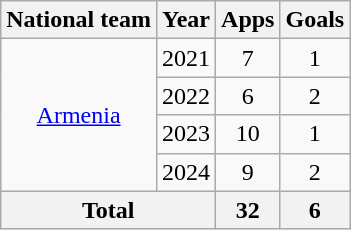<table class="wikitable" style="text-align:center">
<tr>
<th>National team</th>
<th>Year</th>
<th>Apps</th>
<th>Goals</th>
</tr>
<tr>
<td rowspan="4"><a href='#'>Armenia</a></td>
<td>2021</td>
<td>7</td>
<td>1</td>
</tr>
<tr>
<td>2022</td>
<td>6</td>
<td>2</td>
</tr>
<tr>
<td>2023</td>
<td>10</td>
<td>1</td>
</tr>
<tr>
<td>2024</td>
<td>9</td>
<td>2</td>
</tr>
<tr>
<th colspan="2">Total</th>
<th>32</th>
<th>6</th>
</tr>
</table>
